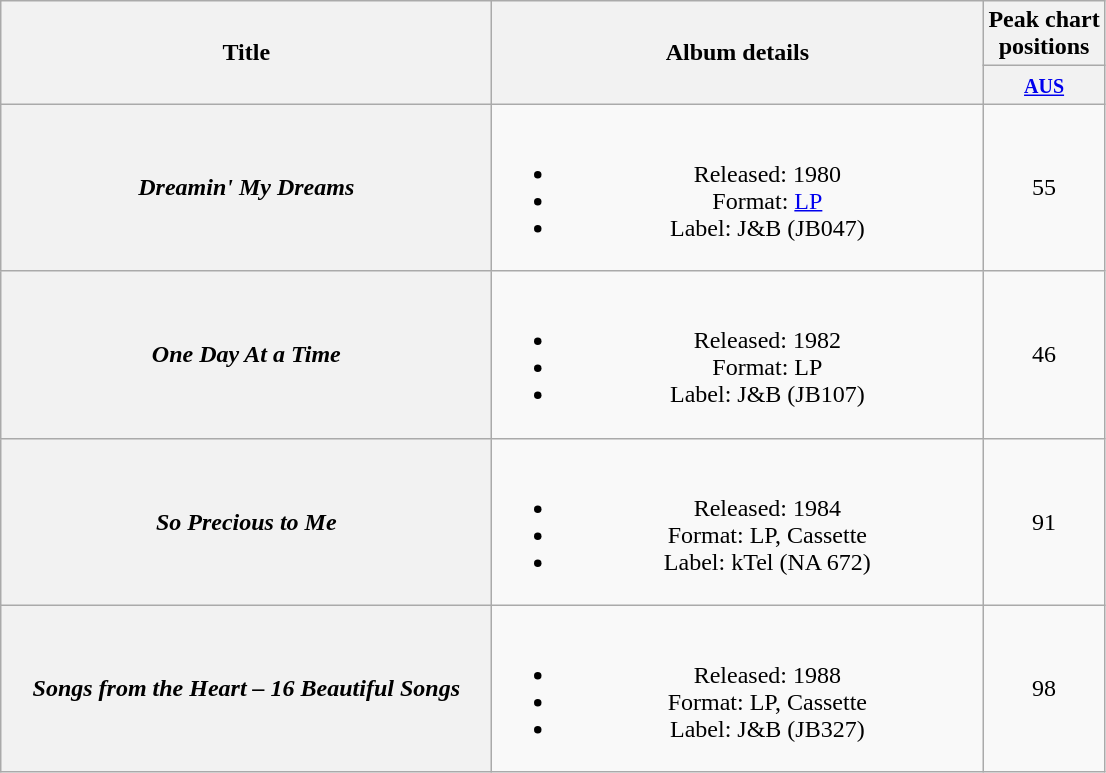<table class="wikitable plainrowheaders" style="text-align:center;" border="1">
<tr>
<th scope="col" rowspan="2" style="width:20em;">Title</th>
<th scope="col" rowspan="2" style="width:20em;">Album details</th>
<th scope="col" colspan="1">Peak chart<br>positions</th>
</tr>
<tr>
<th scope="col" style="text-align:center;"><small><a href='#'>AUS</a></small><br></th>
</tr>
<tr>
<th scope="row"><em>Dreamin' My Dreams</em></th>
<td><br><ul><li>Released: 1980</li><li>Format: <a href='#'>LP</a></li><li>Label: J&B (JB047)</li></ul></td>
<td align="center">55</td>
</tr>
<tr>
<th scope="row"><em>One Day At a Time</em></th>
<td><br><ul><li>Released: 1982</li><li>Format: LP</li><li>Label: J&B (JB107)</li></ul></td>
<td align="center">46</td>
</tr>
<tr>
<th scope="row"><em>So Precious to Me</em></th>
<td><br><ul><li>Released: 1984</li><li>Format: LP, Cassette</li><li>Label: kTel (NA 672)</li></ul></td>
<td align="center">91</td>
</tr>
<tr>
<th scope="row"><em>Songs from the Heart – 16 Beautiful Songs</em></th>
<td><br><ul><li>Released: 1988</li><li>Format: LP, Cassette</li><li>Label: J&B (JB327)</li></ul></td>
<td align="center">98</td>
</tr>
</table>
